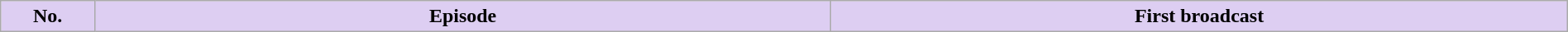<table class="wikitable plainrowheaders" style="width:100%; margin:auto; background:#fff;">
<tr>
<th style="background: #ddcef2; width: 6%;">No.</th>
<th style="background: #ddcef2; width: 47%;">Episode</th>
<th style="background: #ddcef2; width: 47%;">First broadcast<br>
















</th>
</tr>
</table>
